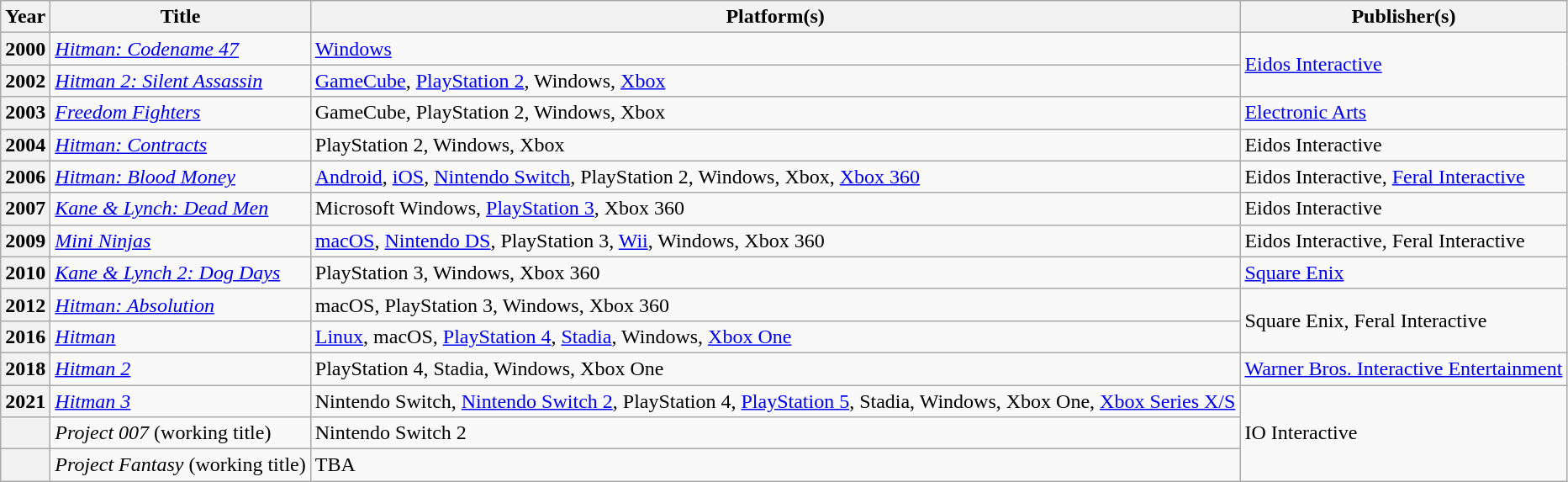<table class="wikitable sortable plainrowheaders">
<tr>
<th scope="col">Year</th>
<th scope="col">Title</th>
<th scope="col">Platform(s)</th>
<th scope="col">Publisher(s)</th>
</tr>
<tr>
<th scope="row">2000</th>
<td><em><a href='#'>Hitman: Codename 47</a></em></td>
<td><a href='#'>Windows</a></td>
<td rowspan="2"><a href='#'>Eidos Interactive</a></td>
</tr>
<tr>
<th scope="row">2002</th>
<td><em><a href='#'>Hitman 2: Silent Assassin</a></em></td>
<td><a href='#'>GameCube</a>, <a href='#'>PlayStation 2</a>, Windows, <a href='#'>Xbox</a></td>
</tr>
<tr>
<th scope="row">2003</th>
<td><em><a href='#'>Freedom Fighters</a></em></td>
<td>GameCube, PlayStation 2, Windows, Xbox</td>
<td><a href='#'>Electronic Arts</a></td>
</tr>
<tr>
<th scope="row">2004</th>
<td><em><a href='#'>Hitman: Contracts</a></em></td>
<td>PlayStation 2, Windows, Xbox</td>
<td>Eidos Interactive</td>
</tr>
<tr>
<th scope="row">2006</th>
<td><em><a href='#'>Hitman: Blood Money</a></em></td>
<td><a href='#'>Android</a>, <a href='#'>iOS</a>, <a href='#'>Nintendo Switch</a>, PlayStation 2, Windows, Xbox, <a href='#'>Xbox 360</a></td>
<td>Eidos Interactive, <a href='#'>Feral Interactive</a></td>
</tr>
<tr>
<th scope="row">2007</th>
<td><em><a href='#'>Kane & Lynch: Dead Men</a></em></td>
<td>Microsoft Windows, <a href='#'>PlayStation 3</a>, Xbox 360</td>
<td>Eidos Interactive</td>
</tr>
<tr>
<th scope="row">2009</th>
<td><em><a href='#'>Mini Ninjas</a></em></td>
<td><a href='#'>macOS</a>, <a href='#'>Nintendo DS</a>, PlayStation 3, <a href='#'>Wii</a>, Windows, Xbox 360</td>
<td>Eidos Interactive, Feral Interactive</td>
</tr>
<tr>
<th scope="row">2010</th>
<td><em><a href='#'>Kane & Lynch 2: Dog Days</a></em></td>
<td>PlayStation 3, Windows, Xbox 360</td>
<td><a href='#'>Square Enix</a></td>
</tr>
<tr>
<th scope="row">2012</th>
<td><em><a href='#'>Hitman: Absolution</a></em></td>
<td>macOS, PlayStation 3, Windows, Xbox 360</td>
<td rowspan="2">Square Enix, Feral Interactive</td>
</tr>
<tr>
<th scope="row">2016</th>
<td><em><a href='#'>Hitman</a></em></td>
<td><a href='#'>Linux</a>, macOS, <a href='#'>PlayStation 4</a>, <a href='#'>Stadia</a>, Windows, <a href='#'>Xbox One</a></td>
</tr>
<tr>
<th scope="row">2018</th>
<td><em><a href='#'>Hitman 2</a></em></td>
<td>PlayStation 4, Stadia, Windows, Xbox One</td>
<td><a href='#'>Warner Bros. Interactive Entertainment</a></td>
</tr>
<tr>
<th scope="row">2021</th>
<td><em><a href='#'>Hitman 3</a></em></td>
<td>Nintendo Switch, <a href='#'>Nintendo Switch 2</a>, PlayStation 4, <a href='#'>PlayStation 5</a>, Stadia, Windows, Xbox One, <a href='#'>Xbox Series X/S</a></td>
<td rowspan="3">IO Interactive</td>
</tr>
<tr>
<th scope="row"></th>
<td><em>Project 007</em> (working title)</td>
<td>Nintendo Switch 2</td>
</tr>
<tr>
<th scope="row"></th>
<td><em>Project Fantasy</em> (working title)</td>
<td>TBA</td>
</tr>
</table>
